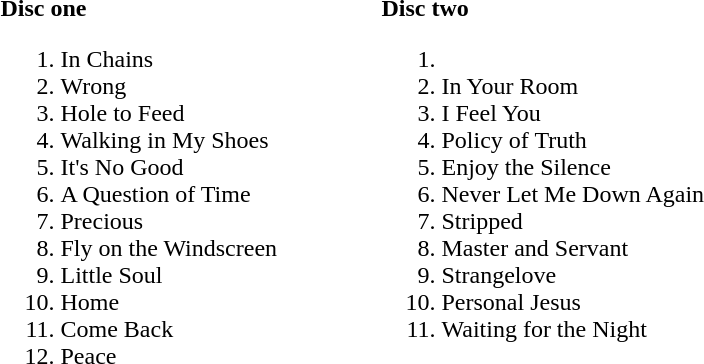<table>
<tr>
<td width=250 valign=top><br><strong>Disc one</strong><ol><li>In Chains</li><li>Wrong</li><li>Hole to Feed</li><li>Walking in My Shoes</li><li>It's No Good</li><li>A Question of Time</li><li>Precious</li><li>Fly on the Windscreen</li><li>Little Soul</li><li>Home</li><li>Come Back</li><li>Peace</li></ol></td>
<td width=250 valign=top><br><strong>Disc two</strong><ol><li><li>In Your Room</li><li>I Feel You</li><li>Policy of Truth</li><li>Enjoy the Silence</li><li>Never Let Me Down Again</li><li>Stripped</li><li>Master and Servant</li><li>Strangelove</li><li>Personal Jesus</li><li>Waiting for the Night</li></ol></td>
</tr>
</table>
